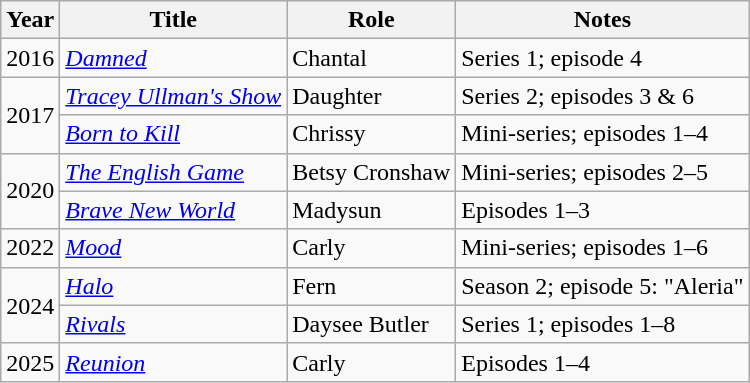<table class="wikitable sortable">
<tr>
<th>Year</th>
<th>Title</th>
<th>Role</th>
<th class="unsortable">Notes</th>
</tr>
<tr>
<td>2016</td>
<td><em><a href='#'>Damned</a></em></td>
<td>Chantal</td>
<td>Series 1; episode 4</td>
</tr>
<tr>
<td rowspan="2">2017</td>
<td><em><a href='#'>Tracey Ullman's Show</a></em></td>
<td>Daughter</td>
<td>Series 2; episodes 3 & 6</td>
</tr>
<tr>
<td><em><a href='#'>Born to Kill</a></em></td>
<td>Chrissy</td>
<td>Mini-series; episodes 1–4</td>
</tr>
<tr>
<td rowspan="2">2020</td>
<td><em><a href='#'>The English Game</a></em></td>
<td>Betsy Cronshaw</td>
<td>Mini-series; episodes 2–5</td>
</tr>
<tr>
<td><em><a href='#'>Brave New World</a></em></td>
<td>Madysun</td>
<td>Episodes 1–3</td>
</tr>
<tr>
<td>2022</td>
<td><em><a href='#'>Mood</a></em></td>
<td>Carly</td>
<td>Mini-series; episodes 1–6</td>
</tr>
<tr>
<td rowspan="2">2024</td>
<td><em><a href='#'>Halo</a></em></td>
<td>Fern</td>
<td>Season 2; episode 5: "Aleria"</td>
</tr>
<tr>
<td><em><a href='#'>Rivals</a></em></td>
<td>Daysee Butler</td>
<td>Series 1; episodes 1–8</td>
</tr>
<tr>
<td>2025</td>
<td><em><a href='#'>Reunion</a></em></td>
<td>Carly</td>
<td>Episodes 1–4</td>
</tr>
</table>
